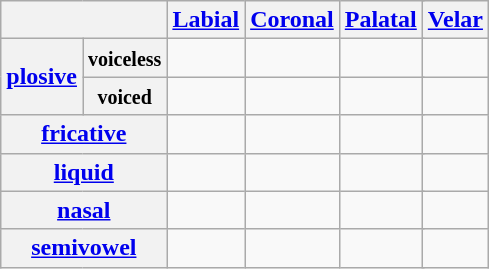<table class="wikitable">
<tr>
<th colspan="2"></th>
<th colspan="2"><a href='#'>Labial</a></th>
<th colspan="2"><a href='#'>Coronal</a></th>
<th colspan="2"><a href='#'>Palatal</a></th>
<th colspan="2"><a href='#'>Velar</a></th>
</tr>
<tr>
<th rowspan="2"><a href='#'>plosive</a></th>
<th><small>voiceless</small></th>
<td colspan="2"></td>
<td colspan="2" style="text-align:center; font-size:larger;"></td>
<td colspan="2"></td>
<td colspan="2" style="text-align:center; font-size:larger;"></td>
</tr>
<tr>
<th><small>voiced</small></th>
<td colspan="2" style="text-align:center; font-size:larger;"></td>
<td colspan="2" style="text-align:center; font-size:larger;"></td>
<td colspan="2" style="text-align:center; font-size:larger;"></td>
<td colspan="2" style="text-align:center; font-size:larger;"></td>
</tr>
<tr>
<th colspan="2"><a href='#'>fricative</a></th>
<td colspan="2" style="text-align:center; font-size:larger;"></td>
<td colspan="2" style="text-align:center; font-size:larger;"></td>
<td colspan="2"></td>
<td colspan="2"></td>
</tr>
<tr>
<th colspan="2"><a href='#'>liquid</a></th>
<td colspan="2"></td>
<td colspan="2" style="text-align:center; font-size:larger;"></td>
<td colspan="2" style="text-align:center; font-size:larger;"></td>
<td colspan="2"></td>
</tr>
<tr>
<th colspan="2"><a href='#'>nasal</a></th>
<td colspan="2" style="text-align:center; font-size:larger;"></td>
<td colspan="2" style="text-align:center; font-size:larger;"></td>
<td colspan="2"></td>
<td colspan="2" style="text-align:center; font-size:larger;"></td>
</tr>
<tr>
<th colspan="2"><a href='#'>semivowel</a></th>
<td colspan="2" style="text-align:center; font-size:larger;"></td>
<td colspan="2"></td>
<td colspan="2" style="text-align:center; font-size:larger;"></td>
<td colspan="2"></td>
</tr>
</table>
